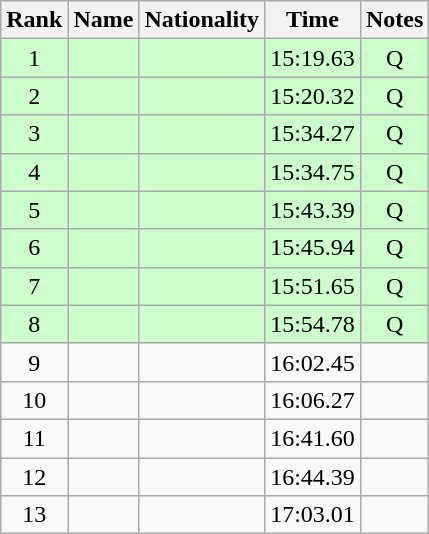<table class="wikitable sortable" style="text-align:center">
<tr>
<th>Rank</th>
<th>Name</th>
<th>Nationality</th>
<th>Time</th>
<th>Notes</th>
</tr>
<tr bgcolor=ccffcc>
<td>1</td>
<td align=left></td>
<td align=left></td>
<td>15:19.63</td>
<td>Q</td>
</tr>
<tr bgcolor=ccffcc>
<td>2</td>
<td align=left></td>
<td align=left></td>
<td>15:20.32</td>
<td>Q</td>
</tr>
<tr bgcolor=ccffcc>
<td>3</td>
<td align=left></td>
<td align=left></td>
<td>15:34.27</td>
<td>Q</td>
</tr>
<tr bgcolor=ccffcc>
<td>4</td>
<td align=left></td>
<td align=left></td>
<td>15:34.75</td>
<td>Q</td>
</tr>
<tr bgcolor=ccffcc>
<td>5</td>
<td align=left></td>
<td align=left></td>
<td>15:43.39</td>
<td>Q</td>
</tr>
<tr bgcolor=ccffcc>
<td>6</td>
<td align=left></td>
<td align=left></td>
<td>15:45.94</td>
<td>Q</td>
</tr>
<tr bgcolor=ccffcc>
<td>7</td>
<td align=left></td>
<td align=left></td>
<td>15:51.65</td>
<td>Q</td>
</tr>
<tr bgcolor=ccffcc>
<td>8</td>
<td align=left></td>
<td align=left></td>
<td>15:54.78</td>
<td>Q</td>
</tr>
<tr>
<td>9</td>
<td align=left></td>
<td align=left></td>
<td>16:02.45</td>
<td></td>
</tr>
<tr>
<td>10</td>
<td align=left></td>
<td align=left></td>
<td>16:06.27</td>
<td></td>
</tr>
<tr>
<td>11</td>
<td align=left></td>
<td align=left></td>
<td>16:41.60</td>
<td></td>
</tr>
<tr>
<td>12</td>
<td align=left></td>
<td align=left></td>
<td>16:44.39</td>
<td></td>
</tr>
<tr>
<td>13</td>
<td align=left></td>
<td align=left></td>
<td>17:03.01</td>
<td></td>
</tr>
</table>
